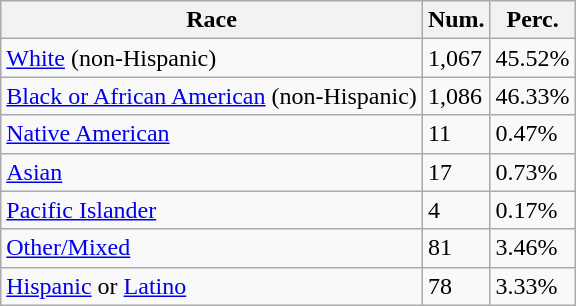<table class="wikitable">
<tr>
<th>Race</th>
<th>Num.</th>
<th>Perc.</th>
</tr>
<tr>
<td><a href='#'>White</a> (non-Hispanic)</td>
<td>1,067</td>
<td>45.52%</td>
</tr>
<tr>
<td><a href='#'>Black or African American</a> (non-Hispanic)</td>
<td>1,086</td>
<td>46.33%</td>
</tr>
<tr>
<td><a href='#'>Native American</a></td>
<td>11</td>
<td>0.47%</td>
</tr>
<tr>
<td><a href='#'>Asian</a></td>
<td>17</td>
<td>0.73%</td>
</tr>
<tr>
<td><a href='#'>Pacific Islander</a></td>
<td>4</td>
<td>0.17%</td>
</tr>
<tr>
<td><a href='#'>Other/Mixed</a></td>
<td>81</td>
<td>3.46%</td>
</tr>
<tr>
<td><a href='#'>Hispanic</a> or <a href='#'>Latino</a></td>
<td>78</td>
<td>3.33%</td>
</tr>
</table>
